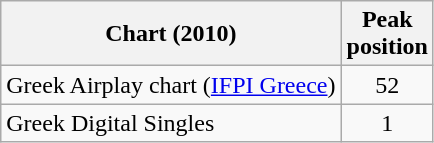<table class="wikitable sortable">
<tr>
<th align="left">Chart (2010)</th>
<th align="left">Peak<br>position</th>
</tr>
<tr>
<td align="left">Greek Airplay chart (<a href='#'>IFPI Greece</a>)</td>
<td style="text-align:center;">52</td>
</tr>
<tr>
<td>Greek Digital Singles</td>
<td style="text-align:center;">1</td>
</tr>
</table>
